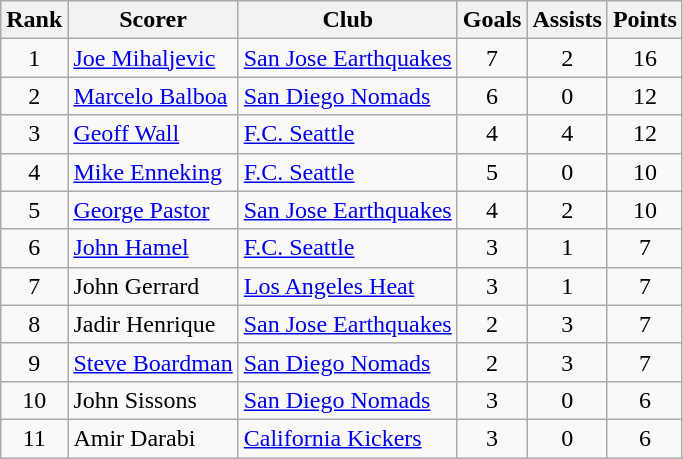<table class="wikitable">
<tr>
<th>Rank</th>
<th>Scorer</th>
<th>Club</th>
<th>Goals</th>
<th>Assists</th>
<th>Points</th>
</tr>
<tr>
<td align=center>1</td>
<td><a href='#'>Joe Mihaljevic</a></td>
<td><a href='#'>San Jose Earthquakes</a></td>
<td align=center>7</td>
<td align=center>2</td>
<td align=center>16</td>
</tr>
<tr>
<td align=center>2</td>
<td><a href='#'>Marcelo Balboa</a></td>
<td><a href='#'>San Diego Nomads</a></td>
<td align=center>6</td>
<td align=center>0</td>
<td align=center>12</td>
</tr>
<tr>
<td align=center>3</td>
<td><a href='#'>Geoff Wall</a></td>
<td><a href='#'>F.C. Seattle</a></td>
<td align=center>4</td>
<td align=center>4</td>
<td align=center>12</td>
</tr>
<tr>
<td align=center>4</td>
<td><a href='#'>Mike Enneking</a></td>
<td><a href='#'>F.C. Seattle</a></td>
<td align=center>5</td>
<td align=center>0</td>
<td align=center>10</td>
</tr>
<tr>
<td align=center>5</td>
<td><a href='#'>George Pastor</a></td>
<td><a href='#'>San Jose Earthquakes</a></td>
<td align=center>4</td>
<td align=center>2</td>
<td align=center>10</td>
</tr>
<tr>
<td align=center>6</td>
<td><a href='#'>John Hamel</a></td>
<td><a href='#'>F.C. Seattle</a></td>
<td align=center>3</td>
<td align=center>1</td>
<td align=center>7</td>
</tr>
<tr>
<td align=center>7</td>
<td>John Gerrard</td>
<td><a href='#'>Los Angeles Heat</a></td>
<td align=center>3</td>
<td align=center>1</td>
<td align=center>7</td>
</tr>
<tr>
<td align=center>8</td>
<td>Jadir Henrique</td>
<td><a href='#'>San Jose Earthquakes</a></td>
<td align=center>2</td>
<td align=center>3</td>
<td align=center>7</td>
</tr>
<tr>
<td align=center>9</td>
<td><a href='#'>Steve Boardman</a></td>
<td><a href='#'>San Diego Nomads</a></td>
<td align=center>2</td>
<td align=center>3</td>
<td align=center>7</td>
</tr>
<tr>
<td align=center>10</td>
<td>John Sissons</td>
<td><a href='#'>San Diego Nomads</a></td>
<td align=center>3</td>
<td align=center>0</td>
<td align=center>6</td>
</tr>
<tr>
<td align=center>11</td>
<td>Amir Darabi</td>
<td><a href='#'>California Kickers</a></td>
<td align=center>3</td>
<td align=center>0</td>
<td align=center>6</td>
</tr>
</table>
